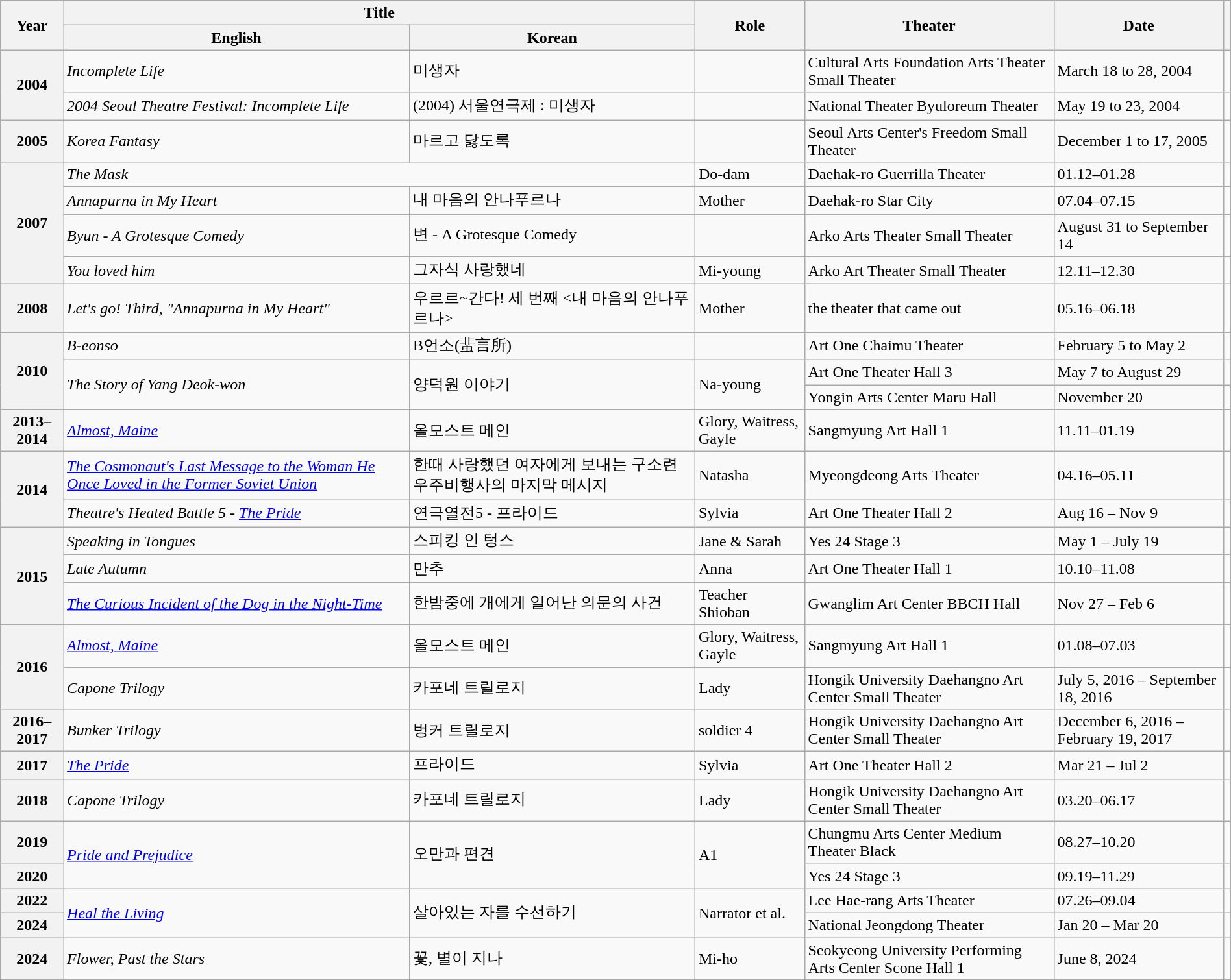<table class="wikitable plainrowheaders sortable" style="clear:none; font-size:100%; padding:0 auto; width:100%; margin:auto">
<tr>
<th scope="col" rowspan="2">Year</th>
<th scope="col" colspan="2">Title</th>
<th scope="col" rowspan="2">Role</th>
<th rowspan="2" scope="col">Theater</th>
<th rowspan="2" scope="col">Date</th>
<th scope="col" rowspan="2" class="unsortable"></th>
</tr>
<tr>
<th>English</th>
<th>Korean</th>
</tr>
<tr>
<th scope="row" rowspan="2">2004</th>
<td><em>Incomplete Life</em></td>
<td>미생자</td>
<td></td>
<td>Cultural Arts Foundation Arts Theater Small Theater</td>
<td>March 18 to 28, 2004</td>
<td></td>
</tr>
<tr>
<td><em>2004 Seoul Theatre Festival: Incomplete Life</em></td>
<td>(2004) 서울연극제 : 미생자</td>
<td></td>
<td>National Theater Byuloreum Theater</td>
<td>May 19 to 23, 2004</td>
<td></td>
</tr>
<tr>
<th scope="row">2005</th>
<td><em>Korea Fantasy</em></td>
<td>마르고 닳도록</td>
<td></td>
<td>Seoul Arts Center's Freedom Small Theater</td>
<td>December 1 to 17, 2005</td>
<td></td>
</tr>
<tr>
<th scope="row" rowspan="4">2007</th>
<td colspan="2"><em>The Mask</em></td>
<td>Do-dam</td>
<td>Daehak-ro Guerrilla Theater</td>
<td>01.12–01.28</td>
<td></td>
</tr>
<tr>
<td><em>Annapurna in My Heart</em></td>
<td>내 마음의 안나푸르나</td>
<td>Mother</td>
<td>Daehak-ro Star City</td>
<td>07.04–07.15</td>
<td></td>
</tr>
<tr>
<td><em>Byun - A Grotesque Comedy</em></td>
<td>변 - A Grotesque Comedy</td>
<td></td>
<td>Arko Arts Theater Small Theater</td>
<td>August 31 to September 14</td>
<td></td>
</tr>
<tr>
<td><em>You loved him</em></td>
<td>그자식 사랑했네</td>
<td>Mi-young</td>
<td>Arko Art Theater Small Theater</td>
<td>12.11–12.30</td>
<td></td>
</tr>
<tr>
<th scope="row">2008</th>
<td><em>Let's go! Third, "Annapurna in My Heart"</em></td>
<td>우르르~간다! 세 번째 <내 마음의 안나푸르나></td>
<td>Mother</td>
<td>the theater that came out</td>
<td>05.16–06.18</td>
<td></td>
</tr>
<tr>
<th scope="row" rowspan="3">2010</th>
<td><em>B-eonso</em></td>
<td>B언소(蜚言所)</td>
<td></td>
<td>Art One Chaimu Theater</td>
<td>February 5 to May 2</td>
<td><br></td>
</tr>
<tr>
<td rowspan="2"><em>The Story of Yang Deok-won</em></td>
<td rowspan="2">양덕원 이야기</td>
<td rowspan="2">Na-young</td>
<td>Art One Theater Hall 3</td>
<td>May 7 to August 29</td>
<td><br></td>
</tr>
<tr>
<td>Yongin Arts Center Maru Hall</td>
<td>November 20</td>
<td></td>
</tr>
<tr>
<th scope="row">2013–2014</th>
<td><em><a href='#'>Almost, Maine</a></em></td>
<td>올모스트 메인</td>
<td>Glory, Waitress, Gayle</td>
<td>Sangmyung Art Hall 1</td>
<td>11.11–01.19</td>
<td></td>
</tr>
<tr>
<th scope="row" rowspan="2">2014</th>
<td><em><a href='#'>The Cosmonaut's Last Message to the Woman He Once Loved in the Former Soviet Union</a></em></td>
<td>한때 사랑했던 여자에게 보내는 구소련 우주비행사의 마지막 메시지</td>
<td>Natasha</td>
<td>Myeongdeong Arts Theater</td>
<td>04.16–05.11</td>
<td></td>
</tr>
<tr>
<td><em>Theatre's Heated Battle 5 - <a href='#'>The Pride</a></em></td>
<td>연극열전5 - 프라이드</td>
<td>Sylvia</td>
<td>Art One Theater Hall 2</td>
<td>Aug 16 – Nov 9</td>
<td></td>
</tr>
<tr>
<th scope="row" rowspan="3">2015</th>
<td><em>Speaking in Tongues</em></td>
<td>스피킹 인 텅스</td>
<td>Jane & Sarah</td>
<td>Yes 24 Stage 3</td>
<td>May 1 – July 19</td>
<td><br></td>
</tr>
<tr>
<td><em>Late Autumn</em></td>
<td>만추</td>
<td>Anna</td>
<td>Art One Theater Hall 1</td>
<td>10.10–11.08</td>
<td></td>
</tr>
<tr>
<td><em><a href='#'>The Curious Incident of the Dog in the Night-Time</a></em></td>
<td>한밤중에 개에게 일어난 의문의 사건</td>
<td>Teacher Shioban</td>
<td>Gwanglim Art Center BBCH Hall</td>
<td>Nov 27 – Feb 6</td>
<td></td>
</tr>
<tr>
<th scope="row" rowspan="2">2016</th>
<td><em><a href='#'>Almost, Maine</a></em></td>
<td>올모스트 메인</td>
<td>Glory, Waitress, Gayle</td>
<td>Sangmyung Art Hall 1</td>
<td>01.08–07.03</td>
<td></td>
</tr>
<tr>
<td><em>Capone Trilogy</em></td>
<td>카포네 트릴로지</td>
<td>Lady</td>
<td>Hongik University Daehangno Art Center Small Theater</td>
<td>July 5, 2016 – September 18, 2016</td>
<td></td>
</tr>
<tr>
<th scope="row">2016–2017</th>
<td><em>Bunker Trilogy</em></td>
<td>벙커 트릴로지</td>
<td>soldier 4</td>
<td>Hongik University Daehangno Art Center Small Theater</td>
<td>December 6, 2016 – February 19, 2017</td>
<td></td>
</tr>
<tr>
<th scope="row">2017</th>
<td><em><a href='#'>The Pride</a></em></td>
<td>프라이드</td>
<td>Sylvia</td>
<td>Art One Theater Hall 2</td>
<td>Mar 21 – Jul 2</td>
<td></td>
</tr>
<tr>
<th scope="row">2018</th>
<td><em>Capone Trilogy</em></td>
<td>카포네 트릴로지</td>
<td>Lady</td>
<td>Hongik University Daehangno Art Center Small Theater</td>
<td>03.20–06.17</td>
<td></td>
</tr>
<tr>
<th scope="row">2019</th>
<td rowspan="2"><em><a href='#'>Pride and Prejudice</a></em></td>
<td rowspan="2">오만과 편견</td>
<td rowspan="2">A1</td>
<td>Chungmu Arts Center Medium Theater Black</td>
<td>08.27–10.20</td>
<td></td>
</tr>
<tr>
<th scope="row">2020</th>
<td>Yes 24 Stage 3</td>
<td>09.19–11.29</td>
<td></td>
</tr>
<tr>
<th scope="row">2022</th>
<td rowspan="2"><em><a href='#'>Heal the Living</a></em></td>
<td rowspan="2">살아있는 자를 수선하기</td>
<td rowspan="2">Narrator et al.</td>
<td>Lee Hae-rang Arts Theater</td>
<td>07.26–09.04</td>
<td></td>
</tr>
<tr>
<th scope="row">2024</th>
<td>National Jeongdong Theater</td>
<td>Jan 20 – Mar 20</td>
<td></td>
</tr>
<tr>
<th scope="row">2024</th>
<td><em>Flower, Past the Stars</em></td>
<td>꽃, 별이 지나</td>
<td>Mi-ho</td>
<td>Seokyeong University Performing Arts Center Scone Hall 1</td>
<td>June 8, 2024</td>
<td></td>
</tr>
</table>
